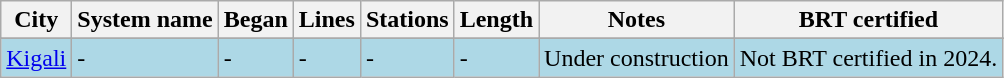<table class="wikitable">
<tr>
<th>City</th>
<th>System name</th>
<th>Began</th>
<th>Lines</th>
<th>Stations</th>
<th>Length</th>
<th>Notes</th>
<th>BRT certified</th>
</tr>
<tr>
</tr>
<tr style="background:lightblue;">
<td><a href='#'>Kigali</a></td>
<td>-</td>
<td>-</td>
<td>-</td>
<td>-</td>
<td>-</td>
<td>Under construction</td>
<td>Not BRT certified in 2024.</td>
</tr>
</table>
